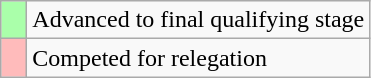<table class="wikitable">
<tr>
<td width=10px bgcolor="#aaffaa"></td>
<td>Advanced to final qualifying stage</td>
</tr>
<tr>
<td width=10px bgcolor="#ffbbbb"></td>
<td>Competed for relegation</td>
</tr>
</table>
